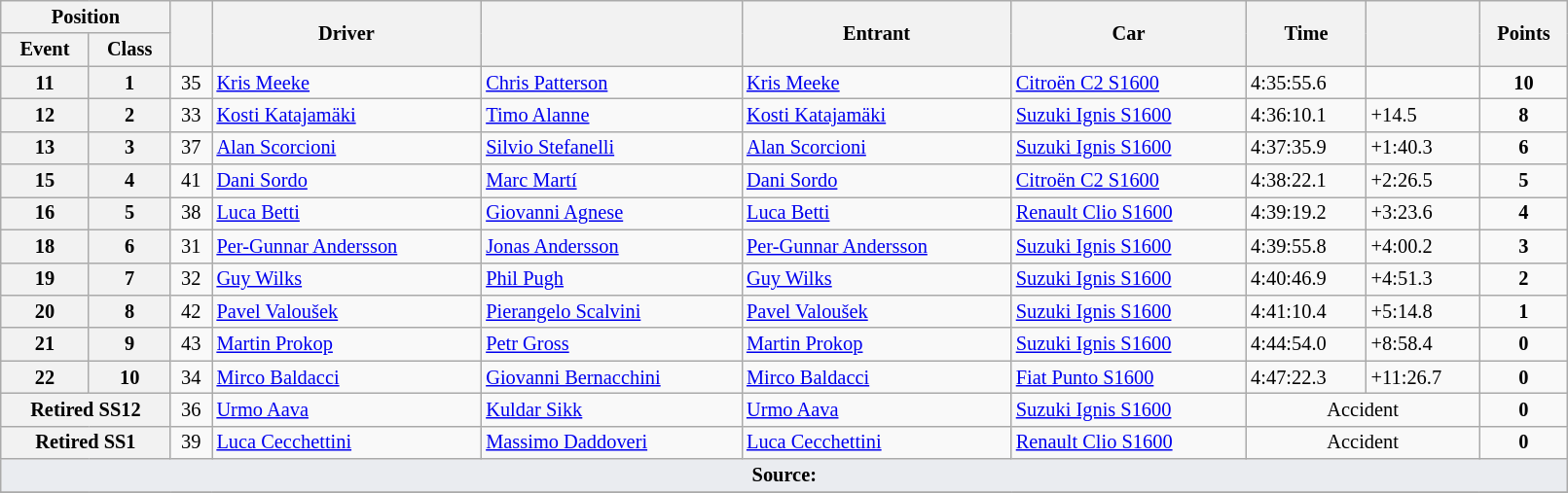<table class="wikitable" width=85% style="font-size: 85%;">
<tr>
<th colspan="2">Position</th>
<th rowspan="2"></th>
<th rowspan="2">Driver</th>
<th rowspan="2"></th>
<th rowspan="2">Entrant</th>
<th rowspan="2">Car</th>
<th rowspan="2">Time</th>
<th rowspan="2"></th>
<th rowspan="2">Points</th>
</tr>
<tr>
<th>Event</th>
<th>Class</th>
</tr>
<tr>
<th>11</th>
<th>1</th>
<td align="center">35</td>
<td> <a href='#'>Kris Meeke</a></td>
<td> <a href='#'>Chris Patterson</a></td>
<td> <a href='#'>Kris Meeke</a></td>
<td><a href='#'>Citroën C2 S1600</a></td>
<td>4:35:55.6</td>
<td></td>
<td align="center"><strong>10</strong></td>
</tr>
<tr>
<th>12</th>
<th>2</th>
<td align="center">33</td>
<td> <a href='#'>Kosti Katajamäki</a></td>
<td> <a href='#'>Timo Alanne</a></td>
<td> <a href='#'>Kosti Katajamäki</a></td>
<td><a href='#'>Suzuki Ignis S1600</a></td>
<td>4:36:10.1</td>
<td>+14.5</td>
<td align="center"><strong>8</strong></td>
</tr>
<tr>
<th>13</th>
<th>3</th>
<td align="center">37</td>
<td> <a href='#'>Alan Scorcioni</a></td>
<td> <a href='#'>Silvio Stefanelli</a></td>
<td> <a href='#'>Alan Scorcioni</a></td>
<td><a href='#'>Suzuki Ignis S1600</a></td>
<td>4:37:35.9</td>
<td>+1:40.3</td>
<td align="center"><strong>6</strong></td>
</tr>
<tr>
<th>15</th>
<th>4</th>
<td align="center">41</td>
<td> <a href='#'>Dani Sordo</a></td>
<td> <a href='#'>Marc Martí</a></td>
<td> <a href='#'>Dani Sordo</a></td>
<td><a href='#'>Citroën C2 S1600</a></td>
<td>4:38:22.1</td>
<td>+2:26.5</td>
<td align="center"><strong>5</strong></td>
</tr>
<tr>
<th>16</th>
<th>5</th>
<td align="center">38</td>
<td> <a href='#'>Luca Betti</a></td>
<td> <a href='#'>Giovanni Agnese</a></td>
<td> <a href='#'>Luca Betti</a></td>
<td><a href='#'>Renault Clio S1600</a></td>
<td>4:39:19.2</td>
<td>+3:23.6</td>
<td align="center"><strong>4</strong></td>
</tr>
<tr>
<th>18</th>
<th>6</th>
<td align="center">31</td>
<td> <a href='#'>Per-Gunnar Andersson</a></td>
<td> <a href='#'>Jonas Andersson</a></td>
<td> <a href='#'>Per-Gunnar Andersson</a></td>
<td><a href='#'>Suzuki Ignis S1600</a></td>
<td>4:39:55.8</td>
<td>+4:00.2</td>
<td align="center"><strong>3</strong></td>
</tr>
<tr>
<th>19</th>
<th>7</th>
<td align="center">32</td>
<td> <a href='#'>Guy Wilks</a></td>
<td> <a href='#'>Phil Pugh</a></td>
<td> <a href='#'>Guy Wilks</a></td>
<td><a href='#'>Suzuki Ignis S1600</a></td>
<td>4:40:46.9</td>
<td>+4:51.3</td>
<td align="center"><strong>2</strong></td>
</tr>
<tr>
<th>20</th>
<th>8</th>
<td align="center">42</td>
<td> <a href='#'>Pavel Valoušek</a></td>
<td> <a href='#'>Pierangelo Scalvini</a></td>
<td> <a href='#'>Pavel Valoušek</a></td>
<td><a href='#'>Suzuki Ignis S1600</a></td>
<td>4:41:10.4</td>
<td>+5:14.8</td>
<td align="center"><strong>1</strong></td>
</tr>
<tr>
<th>21</th>
<th>9</th>
<td align="center">43</td>
<td> <a href='#'>Martin Prokop</a></td>
<td> <a href='#'>Petr Gross</a></td>
<td> <a href='#'>Martin Prokop</a></td>
<td><a href='#'>Suzuki Ignis S1600</a></td>
<td>4:44:54.0</td>
<td>+8:58.4</td>
<td align="center"><strong>0</strong></td>
</tr>
<tr>
<th>22</th>
<th>10</th>
<td align="center">34</td>
<td> <a href='#'>Mirco Baldacci</a></td>
<td> <a href='#'>Giovanni Bernacchini</a></td>
<td> <a href='#'>Mirco Baldacci</a></td>
<td><a href='#'>Fiat Punto S1600</a></td>
<td>4:47:22.3</td>
<td>+11:26.7</td>
<td align="center"><strong>0</strong></td>
</tr>
<tr>
<th colspan="2">Retired SS12</th>
<td align="center">36</td>
<td> <a href='#'>Urmo Aava</a></td>
<td> <a href='#'>Kuldar Sikk</a></td>
<td> <a href='#'>Urmo Aava</a></td>
<td><a href='#'>Suzuki Ignis S1600</a></td>
<td align="center" colspan="2">Accident</td>
<td align="center"><strong>0</strong></td>
</tr>
<tr>
<th colspan="2">Retired SS1</th>
<td align="center">39</td>
<td> <a href='#'>Luca Cecchettini</a></td>
<td> <a href='#'>Massimo Daddoveri</a></td>
<td> <a href='#'>Luca Cecchettini</a></td>
<td><a href='#'>Renault Clio S1600</a></td>
<td align="center" colspan="2">Accident</td>
<td align="center"><strong>0</strong></td>
</tr>
<tr>
<td style="background-color:#EAECF0; text-align:center" colspan="10"><strong>Source:</strong></td>
</tr>
<tr>
</tr>
</table>
